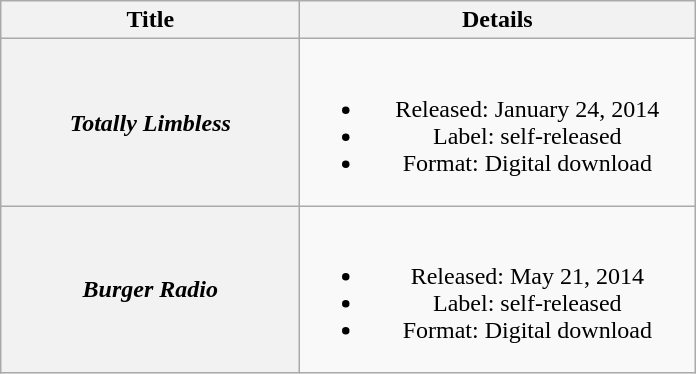<table class="wikitable plainrowheaders" style="text-align:center;" border="1">
<tr>
<th scope="col" style="width:12em;">Title</th>
<th scope="col" style="width:16em;">Details</th>
</tr>
<tr>
<th scope="row"><em>Totally Limbless</em></th>
<td><br><ul><li>Released: January 24, 2014</li><li>Label: self-released</li><li>Format: Digital download</li></ul></td>
</tr>
<tr>
<th scope="row"><em>Burger Radio</em></th>
<td><br><ul><li>Released: May 21, 2014</li><li>Label: self-released</li><li>Format: Digital download</li></ul></td>
</tr>
</table>
